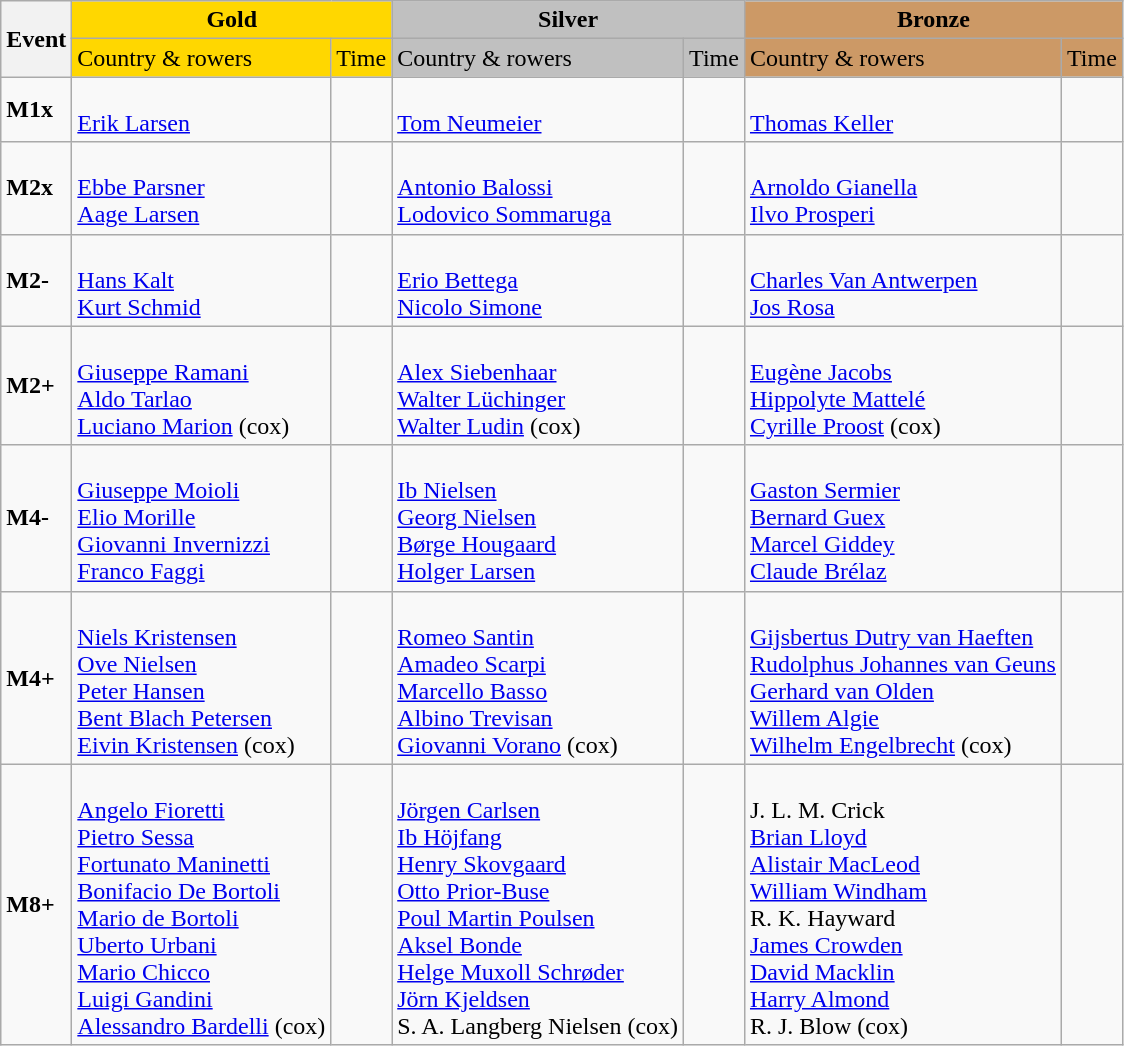<table class="wikitable">
<tr>
<th rowspan="2">Event</th>
<th colspan="2" style="background:gold;">Gold</th>
<th colspan="2" style="background:silver;">Silver</th>
<th colspan="2" style="background:#c96;">Bronze</th>
</tr>
<tr>
<td style="background:gold;">Country & rowers</td>
<td style="background:gold;">Time</td>
<td style="background:silver;">Country & rowers</td>
<td style="background:silver;">Time</td>
<td style="background:#c96;">Country & rowers</td>
<td style="background:#c96;">Time</td>
</tr>
<tr>
<td><strong>M1x</strong></td>
<td> <br> <a href='#'>Erik Larsen</a></td>
<td></td>
<td> <br> <a href='#'>Tom Neumeier</a></td>
<td></td>
<td> <br> <a href='#'>Thomas Keller</a></td>
<td></td>
</tr>
<tr>
<td><strong>M2x</strong></td>
<td> <br> <a href='#'>Ebbe Parsner</a> <br> <a href='#'>Aage Larsen</a></td>
<td></td>
<td> <br> <a href='#'>Antonio Balossi</a> <br> <a href='#'>Lodovico Sommaruga</a></td>
<td></td>
<td> <br> <a href='#'>Arnoldo Gianella</a> <br> <a href='#'>Ilvo Prosperi</a></td>
<td></td>
</tr>
<tr>
<td><strong>M2-</strong></td>
<td> <br> <a href='#'>Hans Kalt</a> <br> <a href='#'>Kurt Schmid</a></td>
<td></td>
<td> <br> <a href='#'>Erio Bettega</a> <br> <a href='#'>Nicolo Simone</a></td>
<td></td>
<td> <br> <a href='#'>Charles Van Antwerpen</a> <br> <a href='#'>Jos Rosa</a></td>
<td></td>
</tr>
<tr>
<td><strong>M2+</strong></td>
<td> <br> <a href='#'>Giuseppe Ramani</a> <br> <a href='#'>Aldo Tarlao</a> <br> <a href='#'>Luciano Marion</a> (cox)</td>
<td></td>
<td> <br> <a href='#'>Alex Siebenhaar</a> <br> <a href='#'>Walter Lüchinger</a> <br> <a href='#'>Walter Ludin</a> (cox)</td>
<td></td>
<td> <br> <a href='#'>Eugène Jacobs</a> <br> <a href='#'>Hippolyte Mattelé</a> <br> <a href='#'>Cyrille Proost</a> (cox)</td>
<td></td>
</tr>
<tr>
<td><strong>M4-</strong></td>
<td> <br> <a href='#'>Giuseppe Moioli</a> <br> <a href='#'>Elio Morille</a> <br> <a href='#'>Giovanni Invernizzi</a> <br> <a href='#'>Franco Faggi</a></td>
<td></td>
<td> <br> <a href='#'>Ib Nielsen</a> <br> <a href='#'>Georg Nielsen</a> <br> <a href='#'>Børge Hougaard</a> <br> <a href='#'>Holger Larsen</a></td>
<td></td>
<td> <br> <a href='#'>Gaston Sermier</a> <br> <a href='#'>Bernard Guex</a> <br> <a href='#'>Marcel Giddey</a> <br> <a href='#'>Claude Brélaz</a></td>
<td></td>
</tr>
<tr>
<td><strong>M4+</strong></td>
<td> <br> <a href='#'>Niels Kristensen</a> <br> <a href='#'>Ove Nielsen</a> <br> <a href='#'>Peter Hansen</a> <br> <a href='#'>Bent Blach Petersen</a> <br> <a href='#'>Eivin Kristensen</a> (cox)</td>
<td></td>
<td> <br> <a href='#'>Romeo Santin</a> <br> <a href='#'>Amadeo Scarpi</a> <br> <a href='#'>Marcello Basso</a> <br> <a href='#'>Albino Trevisan</a> <br> <a href='#'>Giovanni Vorano</a> (cox)</td>
<td></td>
<td> <br> <a href='#'>Gijsbertus Dutry van Haeften</a> <br> <a href='#'>Rudolphus Johannes van Geuns</a> <br> <a href='#'>Gerhard van Olden</a> <br> <a href='#'>Willem Algie</a> <br> <a href='#'>Wilhelm Engelbrecht</a> (cox)</td>
<td></td>
</tr>
<tr>
<td><strong>M8+</strong></td>
<td> <br> <a href='#'>Angelo Fioretti</a> <br> <a href='#'>Pietro Sessa</a> <br> <a href='#'>Fortunato Maninetti</a> <br> <a href='#'>Bonifacio De Bortoli</a> <br> <a href='#'>Mario de Bortoli</a> <br> <a href='#'>Uberto Urbani</a> <br> <a href='#'>Mario Chicco</a> <br> <a href='#'>Luigi Gandini</a> <br> <a href='#'>Alessandro Bardelli</a> (cox)</td>
<td></td>
<td> <br> <a href='#'>Jörgen Carlsen</a> <br> <a href='#'>Ib Höjfang</a> <br> <a href='#'>Henry Skovgaard</a> <br> <a href='#'>Otto Prior-Buse</a> <br> <a href='#'>Poul Martin Poulsen</a> <br> <a href='#'>Aksel Bonde</a> <br> <a href='#'>Helge Muxoll Schrøder</a> <br> <a href='#'>Jörn Kjeldsen</a> <br> S. A. Langberg Nielsen (cox)</td>
<td></td>
<td> <br> J. L. M. Crick <br> <a href='#'>Brian Lloyd</a> <br> <a href='#'>Alistair MacLeod</a> <br> <a href='#'>William Windham</a> <br> R. K. Hayward <br> <a href='#'>James Crowden</a> <br> <a href='#'>David Macklin</a> <br> <a href='#'>Harry Almond</a> <br> R. J. Blow (cox)</td>
<td></td>
</tr>
</table>
